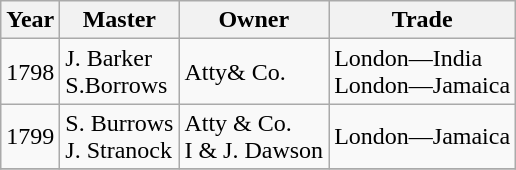<table class="sortable wikitable">
<tr>
<th>Year</th>
<th>Master</th>
<th>Owner</th>
<th>Trade</th>
</tr>
<tr>
<td>1798</td>
<td>J. Barker<br>S.Borrows</td>
<td>Atty& Co.</td>
<td>London—India<br>London—Jamaica</td>
</tr>
<tr>
<td>1799</td>
<td>S. Burrows<br>J. Stranock</td>
<td>Atty & Co.<br>I & J. Dawson</td>
<td>London—Jamaica</td>
</tr>
<tr>
</tr>
</table>
